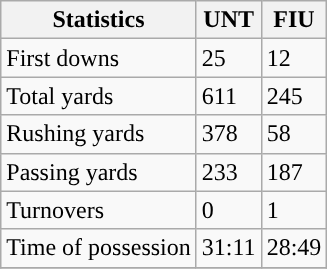<table class="wikitable">
<tr>
<th>Statistics</th>
<th>UNT</th>
<th>FIU</th>
</tr>
<tr>
<td>First downs</td>
<td>25</td>
<td>12</td>
</tr>
<tr>
<td>Total yards</td>
<td>611</td>
<td>245</td>
</tr>
<tr>
<td>Rushing yards</td>
<td>378</td>
<td>58</td>
</tr>
<tr>
<td>Passing yards</td>
<td>233</td>
<td>187</td>
</tr>
<tr>
<td>Turnovers</td>
<td>0</td>
<td>1</td>
</tr>
<tr>
<td>Time of possession</td>
<td>31:11</td>
<td>28:49</td>
</tr>
<tr>
</tr>
</table>
